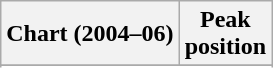<table class="wikitable sortable plainrowheaders" style="text-align:center">
<tr>
<th scope="col">Chart (2004–06)</th>
<th scope="col">Peak<br>position</th>
</tr>
<tr>
</tr>
<tr>
</tr>
<tr>
</tr>
<tr>
</tr>
<tr>
</tr>
</table>
